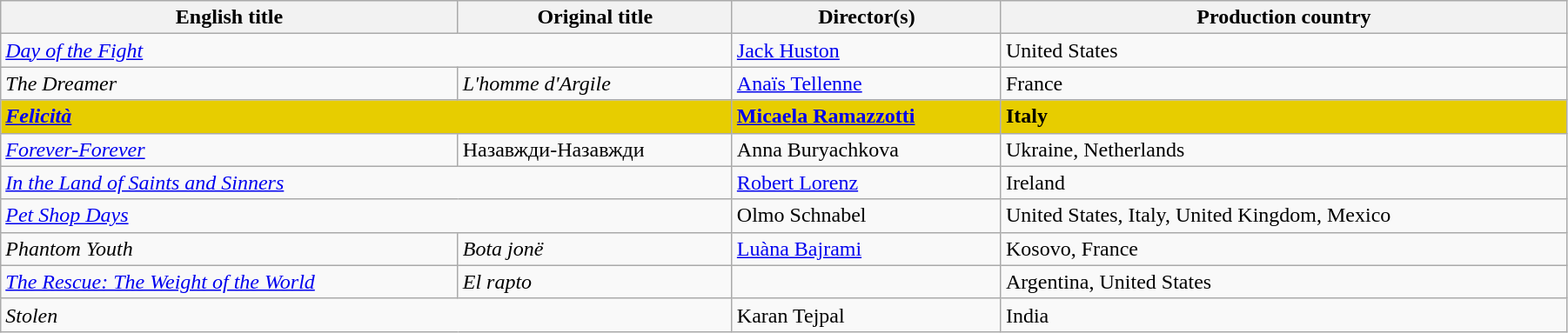<table class="wikitable" style="width:95%; margin-bottom:2px">
<tr>
<th>English title</th>
<th>Original title</th>
<th>Director(s)</th>
<th>Production country</th>
</tr>
<tr>
<td colspan="2"><em><a href='#'>Day of the Fight</a></em></td>
<td><a href='#'>Jack Huston</a></td>
<td>United States</td>
</tr>
<tr>
<td><em>The Dreamer</em></td>
<td><em>L'homme d'Argile</em></td>
<td><a href='#'>Anaïs Tellenne</a></td>
<td>France</td>
</tr>
<tr style="background:#E7CD00;">
<td colspan="2"><strong><em><a href='#'>Felicità</a></em></strong></td>
<td><strong><a href='#'>Micaela Ramazzotti</a></strong></td>
<td><strong>Italy</strong></td>
</tr>
<tr>
<td><em><a href='#'>Forever-Forever</a></em></td>
<td>Назавжди-Назавжди</td>
<td>Anna Buryachkova</td>
<td>Ukraine, Netherlands</td>
</tr>
<tr>
<td colspan="2"><em><a href='#'>In the Land of Saints and Sinners</a></em></td>
<td><a href='#'>Robert Lorenz</a></td>
<td>Ireland</td>
</tr>
<tr>
<td colspan="2"><em><a href='#'>Pet Shop Days</a></em></td>
<td>Olmo Schnabel</td>
<td>United States, Italy, United Kingdom, Mexico</td>
</tr>
<tr>
<td><em>Phantom Youth</em></td>
<td><em>Bota jonë</em></td>
<td><a href='#'>Luàna Bajrami</a></td>
<td>Kosovo, France</td>
</tr>
<tr>
<td><em><a href='#'>The Rescue: The Weight of the World</a></em></td>
<td><em>El rapto</em></td>
<td></td>
<td>Argentina, United States</td>
</tr>
<tr>
<td colspan="2"><em>Stolen</em></td>
<td>Karan Tejpal</td>
<td>India</td>
</tr>
</table>
